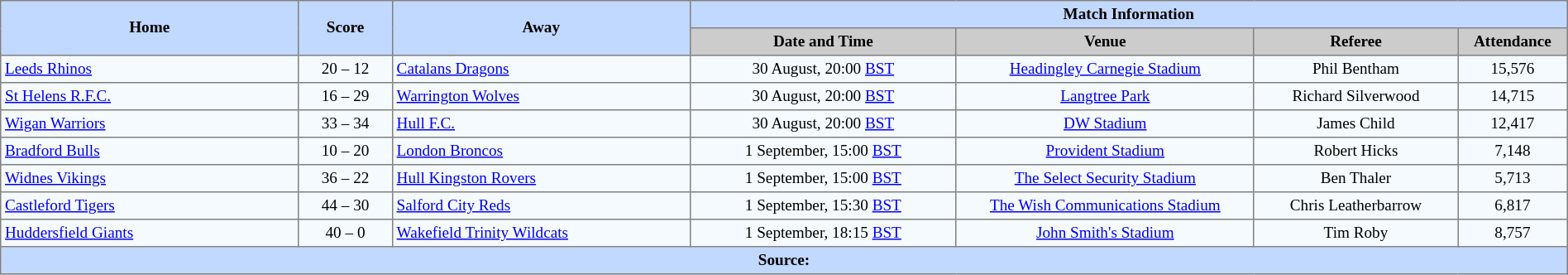<table border=1 style="border-collapse:collapse; font-size:80%; text-align:center;" cellpadding=3 cellspacing=0 width=100%>
<tr bgcolor=#C1D8FF>
<th rowspan=2 width=19%>Home</th>
<th rowspan=2 width=6%>Score</th>
<th rowspan=2 width=19%>Away</th>
<th colspan=6>Match Information</th>
</tr>
<tr bgcolor=#CCCCCC>
<th width=17%>Date and Time</th>
<th width=19%>Venue</th>
<th width=13%>Referee</th>
<th width=7%>Attendance</th>
</tr>
<tr bgcolor=#F5FAFF>
<td align=left> <a href='#'>Leeds Rhinos</a></td>
<td>20 – 12</td>
<td align=left> <a href='#'>Catalans Dragons</a></td>
<td>30 August, 20:00 <a href='#'>BST</a></td>
<td><a href='#'>Headingley Carnegie Stadium</a></td>
<td>Phil Bentham</td>
<td>15,576</td>
</tr>
<tr bgcolor=#F5FAFF>
<td align=left> <a href='#'>St Helens R.F.C.</a></td>
<td>16 – 29</td>
<td align=left> <a href='#'>Warrington Wolves</a></td>
<td>30 August, 20:00 <a href='#'>BST</a></td>
<td><a href='#'>Langtree Park</a></td>
<td>Richard Silverwood</td>
<td>14,715</td>
</tr>
<tr bgcolor=#F5FAFF>
<td align=left> <a href='#'>Wigan Warriors</a></td>
<td>33 – 34</td>
<td align=left> <a href='#'>Hull F.C.</a></td>
<td>30 August, 20:00 <a href='#'>BST</a></td>
<td><a href='#'>DW Stadium</a></td>
<td>James Child</td>
<td>12,417</td>
</tr>
<tr bgcolor=#F5FAFF>
<td align=left> <a href='#'>Bradford Bulls</a></td>
<td>10 – 20</td>
<td align=left> <a href='#'>London Broncos</a></td>
<td>1 September, 15:00 <a href='#'>BST</a></td>
<td><a href='#'>Provident Stadium</a></td>
<td>Robert Hicks</td>
<td>7,148</td>
</tr>
<tr bgcolor=#F5FAFF>
<td align=left> <a href='#'>Widnes Vikings</a></td>
<td>36 – 22</td>
<td align=left> <a href='#'>Hull Kingston Rovers</a></td>
<td>1 September, 15:00 <a href='#'>BST</a></td>
<td><a href='#'>The Select Security Stadium</a></td>
<td>Ben Thaler</td>
<td>5,713</td>
</tr>
<tr bgcolor=#F5FAFF>
<td align=left> <a href='#'>Castleford Tigers</a></td>
<td>44 – 30</td>
<td align=left> <a href='#'>Salford City Reds</a></td>
<td>1 September, 15:30 <a href='#'>BST</a></td>
<td><a href='#'>The Wish Communications Stadium</a></td>
<td>Chris Leatherbarrow</td>
<td>6,817</td>
</tr>
<tr bgcolor=#F5FAFF>
<td align=left> <a href='#'>Huddersfield Giants</a></td>
<td>40 – 0</td>
<td align=left> <a href='#'>Wakefield Trinity Wildcats</a></td>
<td>1 September, 18:15 <a href='#'>BST</a></td>
<td><a href='#'>John Smith's Stadium</a></td>
<td>Tim Roby</td>
<td>8,757</td>
</tr>
<tr bgcolor=#C1D8FF>
<th colspan=12>Source:</th>
</tr>
</table>
